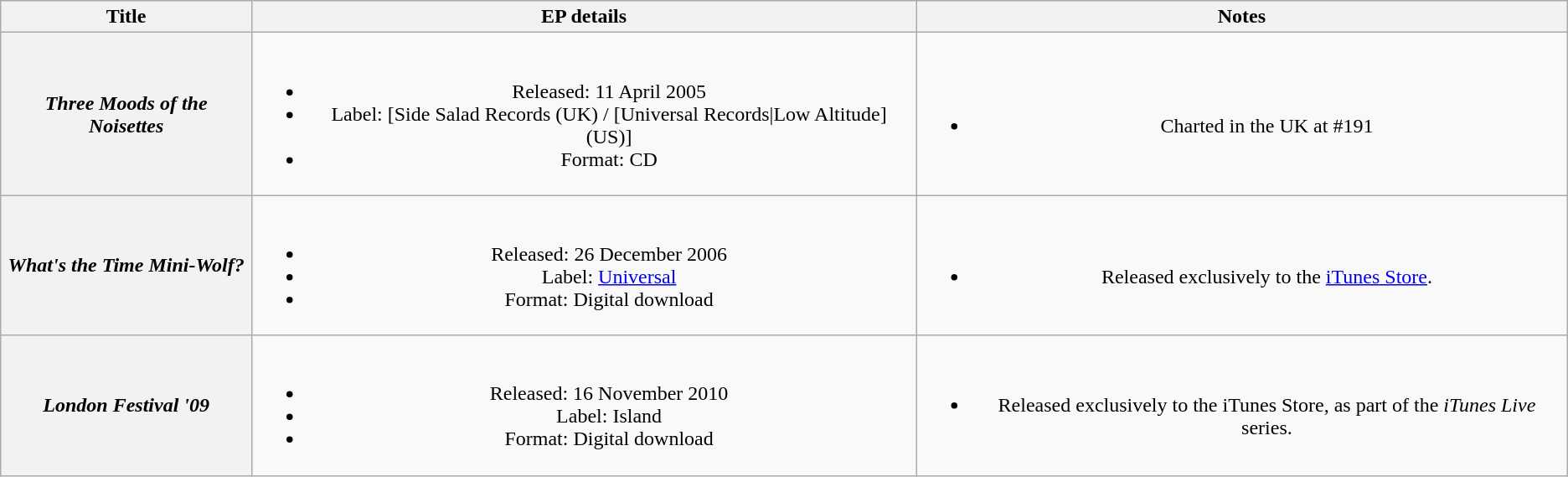<table class="wikitable plainrowheaders" style="text-align:center;">
<tr>
<th scope="col">Title</th>
<th scope="col">EP details</th>
<th scope="col">Notes</th>
</tr>
<tr>
<th scope="row"><em>Three Moods of the Noisettes</em></th>
<td><br><ul><li>Released: 11 April 2005</li><li>Label: [Side Salad Records (UK) / [Universal Records|Low Altitude] (US)]</li><li>Format: CD</li></ul></td>
<td><br><ul><li>Charted in the UK at #191</li></ul></td>
</tr>
<tr>
<th scope="row"><em>What's the Time Mini-Wolf?</em></th>
<td><br><ul><li>Released: 26 December 2006</li><li>Label: <a href='#'>Universal</a></li><li>Format: Digital download</li></ul></td>
<td><br><ul><li>Released exclusively to the <a href='#'>iTunes Store</a>.</li></ul></td>
</tr>
<tr>
<th scope="row"><em>London Festival '09</em></th>
<td><br><ul><li>Released: 16 November 2010</li><li>Label: Island</li><li>Format: Digital download</li></ul></td>
<td><br><ul><li>Released exclusively to the iTunes Store, as part of the <em>iTunes Live</em> series.</li></ul></td>
</tr>
</table>
